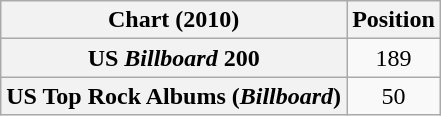<table class="wikitable sortable plainrowheaders" style="text-align:center">
<tr>
<th scope="col">Chart (2010)</th>
<th scope="col">Position</th>
</tr>
<tr>
<th scope="row">US <em>Billboard</em> 200</th>
<td>189</td>
</tr>
<tr>
<th scope="row">US Top Rock Albums (<em>Billboard</em>)</th>
<td>50</td>
</tr>
</table>
